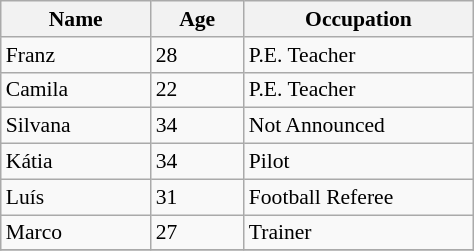<table class="wikitable" style="font-size:90%; width:25%; text-align: left;">
<tr>
<th width="08%">Name</th>
<th width="05%">Age</th>
<th width="12%">Occupation</th>
</tr>
<tr>
<td>Franz</td>
<td>28</td>
<td>P.E. Teacher</td>
</tr>
<tr>
<td>Camila</td>
<td>22</td>
<td>P.E. Teacher</td>
</tr>
<tr>
<td>Silvana</td>
<td>34</td>
<td>Not Announced</td>
</tr>
<tr>
<td>Kátia</td>
<td>34</td>
<td>Pilot</td>
</tr>
<tr>
<td>Luís</td>
<td>31</td>
<td>Football Referee</td>
</tr>
<tr>
<td>Marco</td>
<td>27</td>
<td>Trainer</td>
</tr>
<tr>
</tr>
</table>
